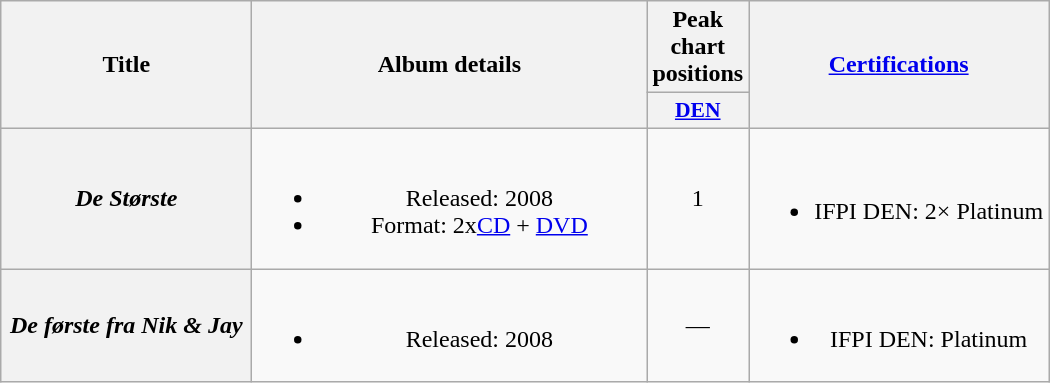<table class="wikitable plainrowheaders" style="text-align:center;">
<tr>
<th scope="col" rowspan="2" style="width:10em;">Title</th>
<th scope="col" rowspan="2" style="width:16em;">Album details</th>
<th scope="col">Peak chart positions</th>
<th scope="col" rowspan="2"><a href='#'>Certifications</a></th>
</tr>
<tr>
<th scope="col" style="width:3em;font-size:90%;"><a href='#'>DEN</a><br></th>
</tr>
<tr>
<th scope="row"><em>De Største</em></th>
<td><br><ul><li>Released: 2008</li><li>Format: 2x<a href='#'>CD</a> + <a href='#'>DVD</a></li></ul></td>
<td>1</td>
<td><br><ul><li>IFPI DEN: 2× Platinum</li></ul></td>
</tr>
<tr>
<th scope="row"><em>De første fra Nik & Jay</em></th>
<td><br><ul><li>Released: 2008</li></ul></td>
<td>—</td>
<td><br><ul><li>IFPI DEN: Platinum</li></ul></td>
</tr>
</table>
